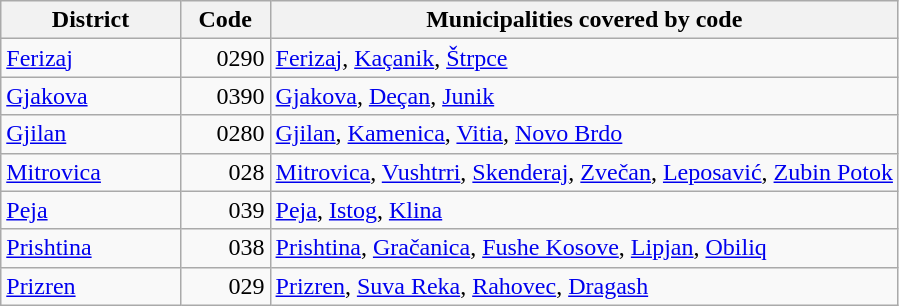<table class="sortable wikitable">
<tr>
<th width=20%>District</th>
<th width=10%>Code</th>
<th>Municipalities covered by code</th>
</tr>
<tr>
<td><a href='#'>Ferizaj</a></td>
<td align="right">0290</td>
<td><a href='#'>Ferizaj</a>, <a href='#'>Kaçanik</a>, <a href='#'>Štrpce</a></td>
</tr>
<tr>
<td><a href='#'>Gjakova</a></td>
<td align="right">0390</td>
<td><a href='#'>Gjakova</a>, <a href='#'>Deçan</a>, <a href='#'>Junik</a></td>
</tr>
<tr>
<td><a href='#'>Gjilan</a></td>
<td align="right">0280</td>
<td><a href='#'>Gjilan</a>, <a href='#'>Kamenica</a>, <a href='#'>Vitia</a>, <a href='#'>Novo Brdo</a></td>
</tr>
<tr>
<td><a href='#'>Mitrovica</a></td>
<td align="right">028</td>
<td><a href='#'>Mitrovica</a>, <a href='#'>Vushtrri</a>, <a href='#'>Skenderaj</a>, <a href='#'>Zvečan</a>, <a href='#'>Leposavić</a>, <a href='#'>Zubin Potok</a></td>
</tr>
<tr>
<td><a href='#'>Peja</a></td>
<td align="right">039</td>
<td><a href='#'>Peja</a>, <a href='#'>Istog</a>, <a href='#'>Klina</a></td>
</tr>
<tr>
<td><a href='#'>Prishtina</a></td>
<td align="right">038</td>
<td><a href='#'>Prishtina</a>, <a href='#'>Gračanica</a>, <a href='#'>Fushe Kosove</a>, <a href='#'>Lipjan</a>, <a href='#'>Obiliq</a></td>
</tr>
<tr>
<td><a href='#'>Prizren</a></td>
<td align="right">029</td>
<td><a href='#'>Prizren</a>, <a href='#'>Suva Reka</a>, <a href='#'>Rahovec</a>, <a href='#'>Dragash</a></td>
</tr>
</table>
